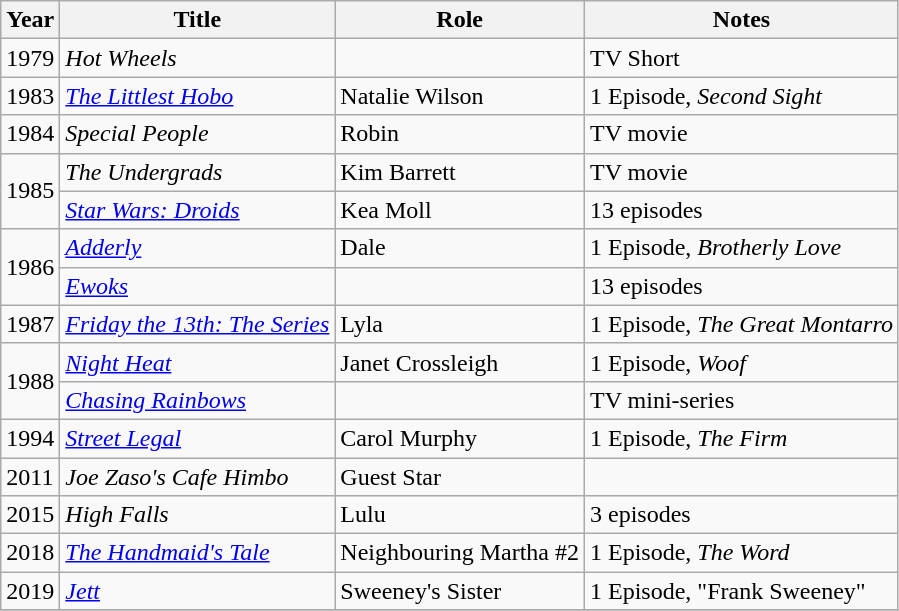<table class="wikitable sortable">
<tr>
<th>Year</th>
<th>Title</th>
<th>Role</th>
<th class="unsortable">Notes</th>
</tr>
<tr>
<td>1979</td>
<td><em>Hot Wheels</em></td>
<td></td>
<td>TV Short</td>
</tr>
<tr>
<td>1983</td>
<td data-sort-value="Littlest Hobo, The"><em><a href='#'>The Littlest Hobo</a></em></td>
<td>Natalie Wilson</td>
<td>1 Episode, <em>Second Sight</em></td>
</tr>
<tr>
<td>1984</td>
<td><em>Special People</em></td>
<td>Robin</td>
<td>TV movie</td>
</tr>
<tr>
<td rowspan="2">1985</td>
<td data-sort-value="Undergrads, The"><em>The Undergrads</em></td>
<td>Kim Barrett</td>
<td>TV movie</td>
</tr>
<tr>
<td><em><a href='#'>Star Wars: Droids</a></em></td>
<td>Kea Moll</td>
<td>13 episodes</td>
</tr>
<tr>
<td rowspan="2">1986</td>
<td><em><a href='#'>Adderly</a></em></td>
<td>Dale</td>
<td>1 Episode, <em>Brotherly Love</em></td>
</tr>
<tr>
<td><em><a href='#'>Ewoks</a></em></td>
<td></td>
<td>13 episodes</td>
</tr>
<tr>
<td>1987</td>
<td><em><a href='#'>Friday the 13th: The Series</a></em></td>
<td>Lyla</td>
<td>1 Episode, <em>The Great Montarro</em></td>
</tr>
<tr>
<td rowspan="2">1988</td>
<td><em><a href='#'>Night Heat</a></em></td>
<td>Janet Crossleigh</td>
<td>1 Episode, <em>Woof</em></td>
</tr>
<tr>
<td><em><a href='#'>Chasing Rainbows</a></em></td>
<td></td>
<td>TV mini-series</td>
</tr>
<tr>
<td>1994</td>
<td><em><a href='#'>Street Legal</a></em></td>
<td>Carol Murphy</td>
<td>1 Episode, <em>The Firm</em></td>
</tr>
<tr>
<td>2011</td>
<td><em>Joe Zaso's Cafe Himbo</em></td>
<td>Guest Star</td>
<td></td>
</tr>
<tr>
<td>2015</td>
<td><em>High Falls</em></td>
<td>Lulu</td>
<td>3 episodes</td>
</tr>
<tr>
<td>2018</td>
<td data-sort-value="Handmaid's Tale, The"><em><a href='#'>The Handmaid's Tale</a></em></td>
<td>Neighbouring Martha #2</td>
<td>1 Episode, <em>The Word</em></td>
</tr>
<tr>
<td>2019</td>
<td><em><a href='#'>Jett</a></em></td>
<td>Sweeney's Sister</td>
<td>1 Episode, "Frank Sweeney"</td>
</tr>
<tr>
</tr>
</table>
